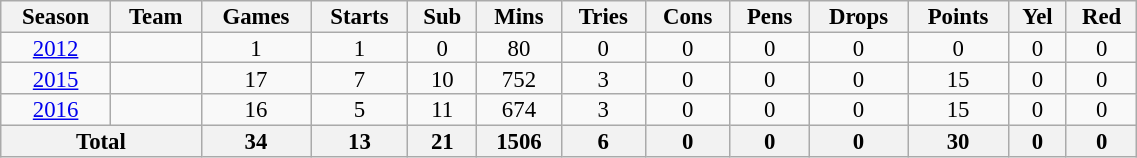<table class="wikitable" style="text-align:center; line-height:90%; font-size:95%; width:60%;">
<tr>
<th>Season</th>
<th>Team</th>
<th>Games</th>
<th>Starts</th>
<th>Sub</th>
<th>Mins</th>
<th>Tries</th>
<th>Cons</th>
<th>Pens</th>
<th>Drops</th>
<th>Points</th>
<th>Yel</th>
<th>Red</th>
</tr>
<tr>
<td><a href='#'>2012</a></td>
<td></td>
<td>1</td>
<td>1</td>
<td>0</td>
<td>80</td>
<td>0</td>
<td>0</td>
<td>0</td>
<td>0</td>
<td>0</td>
<td>0</td>
<td>0</td>
</tr>
<tr>
<td><a href='#'>2015</a></td>
<td></td>
<td>17</td>
<td>7</td>
<td>10</td>
<td>752</td>
<td>3</td>
<td>0</td>
<td>0</td>
<td>0</td>
<td>15</td>
<td>0</td>
<td>0</td>
</tr>
<tr>
<td><a href='#'>2016</a></td>
<td></td>
<td>16</td>
<td>5</td>
<td>11</td>
<td>674</td>
<td>3</td>
<td>0</td>
<td>0</td>
<td>0</td>
<td>15</td>
<td>0</td>
<td>0</td>
</tr>
<tr>
<th colspan="2">Total</th>
<th>34</th>
<th>13</th>
<th>21</th>
<th>1506</th>
<th>6</th>
<th>0</th>
<th>0</th>
<th>0</th>
<th>30</th>
<th>0</th>
<th>0</th>
</tr>
</table>
